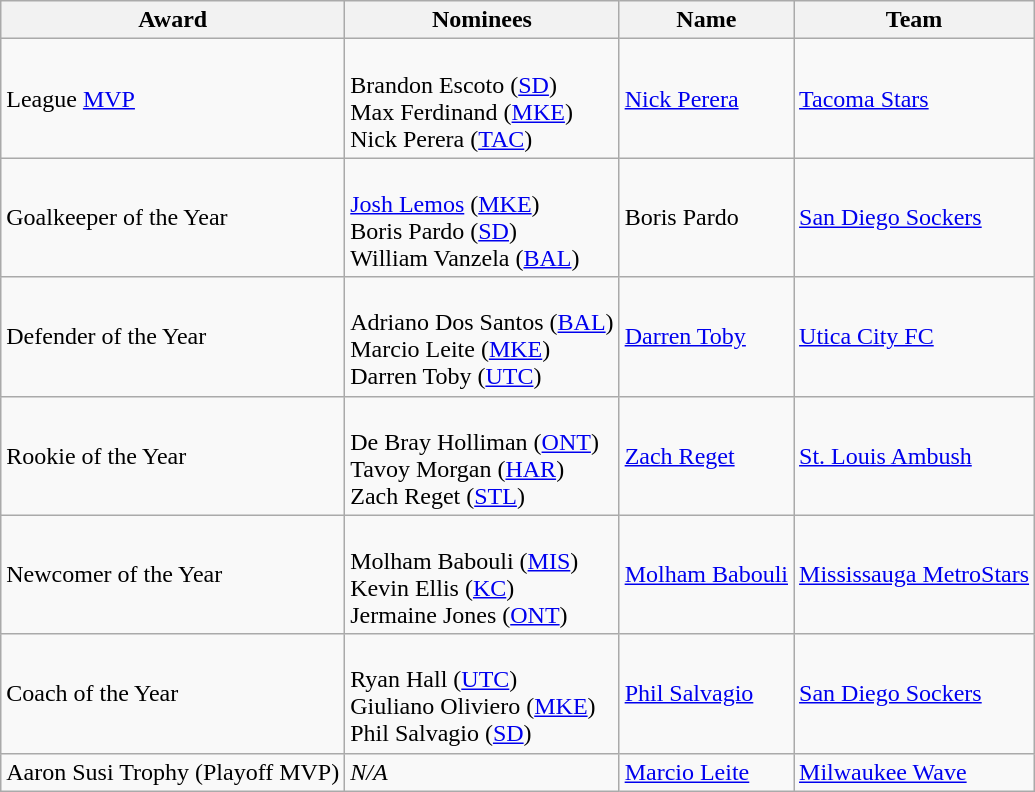<table class="wikitable">
<tr>
<th>Award</th>
<th>Nominees</th>
<th>Name</th>
<th>Team</th>
</tr>
<tr>
<td>League <a href='#'>MVP</a></td>
<td><br>Brandon Escoto (<a href='#'>SD</a>)<br>
Max Ferdinand (<a href='#'>MKE</a>)<br>
Nick Perera (<a href='#'>TAC</a>)</td>
<td><a href='#'>Nick Perera</a></td>
<td><a href='#'>Tacoma Stars</a></td>
</tr>
<tr>
<td>Goalkeeper of the Year</td>
<td><br><a href='#'>Josh Lemos</a> (<a href='#'>MKE</a>)<br>
Boris Pardo (<a href='#'>SD</a>)<br>
William Vanzela (<a href='#'>BAL</a>)</td>
<td>Boris Pardo</td>
<td><a href='#'>San Diego Sockers</a></td>
</tr>
<tr>
<td>Defender of the Year</td>
<td><br>Adriano Dos Santos (<a href='#'>BAL</a>)<br>
Marcio Leite (<a href='#'>MKE</a>)<br>
Darren Toby (<a href='#'>UTC</a>)</td>
<td><a href='#'>Darren Toby</a></td>
<td><a href='#'>Utica City FC</a></td>
</tr>
<tr>
<td>Rookie of the Year</td>
<td><br>De Bray Holliman (<a href='#'>ONT</a>)<br>
Tavoy Morgan (<a href='#'>HAR</a>)<br>
Zach Reget (<a href='#'>STL</a>)</td>
<td><a href='#'>Zach Reget</a></td>
<td><a href='#'>St. Louis Ambush</a></td>
</tr>
<tr>
<td>Newcomer of the Year</td>
<td><br>Molham Babouli (<a href='#'>MIS</a>)<br>
Kevin Ellis (<a href='#'>KC</a>)<br>
Jermaine Jones (<a href='#'>ONT</a>)</td>
<td><a href='#'>Molham Babouli</a></td>
<td><a href='#'>Mississauga MetroStars</a></td>
</tr>
<tr>
<td>Coach of the Year</td>
<td><br>Ryan Hall (<a href='#'>UTC</a>)<br>
Giuliano Oliviero (<a href='#'>MKE</a>)<br>
Phil Salvagio (<a href='#'>SD</a>)</td>
<td><a href='#'>Phil Salvagio</a></td>
<td><a href='#'>San Diego Sockers</a></td>
</tr>
<tr>
<td>Aaron Susi Trophy (Playoff MVP)</td>
<td><em>N/A</em></td>
<td><a href='#'>Marcio Leite</a></td>
<td><a href='#'>Milwaukee Wave</a></td>
</tr>
</table>
